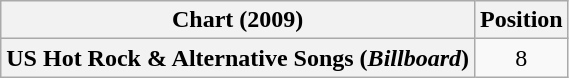<table class="wikitable sortable plainrowheaders" style="text-align:center">
<tr>
<th scope="col">Chart (2009)</th>
<th scope="col">Position</th>
</tr>
<tr>
<th scope="row">US Hot Rock & Alternative Songs (<em>Billboard</em>)</th>
<td>8</td>
</tr>
</table>
